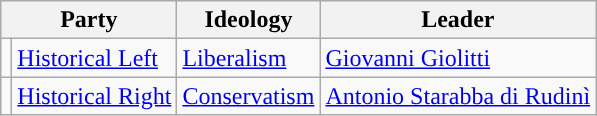<table class=wikitable style="font-size:100%">
<tr>
<th colspan=2>Party</th>
<th>Ideology</th>
<th>Leader</th>
</tr>
<tr>
<td style="color:inherit;background:"></td>
<td><a href='#'>Historical Left</a></td>
<td><a href='#'>Liberalism</a></td>
<td><a href='#'>Giovanni Giolitti</a></td>
</tr>
<tr>
<td style="color:inherit;background:"></td>
<td><a href='#'>Historical Right</a></td>
<td><a href='#'>Conservatism</a></td>
<td><a href='#'>Antonio Starabba di Rudinì</a></td>
</tr>
</table>
